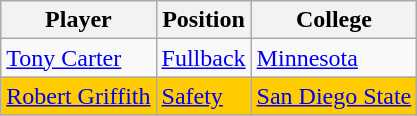<table class="wikitable">
<tr>
<th>Player</th>
<th>Position</th>
<th>College</th>
</tr>
<tr>
<td><a href='#'>Tony Carter</a></td>
<td><a href='#'>Fullback</a></td>
<td><a href='#'>Minnesota</a></td>
</tr>
<tr style="background:#fc0">
<td><a href='#'>Robert Griffith</a></td>
<td><a href='#'>Safety</a></td>
<td><a href='#'>San Diego State</a></td>
</tr>
</table>
